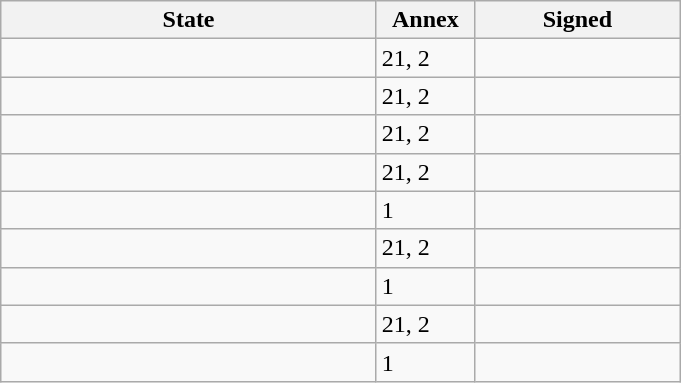<table class="wikitable sortable">
<tr>
<th scope="col" width="243">State</th>
<th scope="col" width="58">Annex</th>
<th scope="col" width="130">Signed</th>
</tr>
<tr>
<td></td>
<td><span>2</span>1, 2</td>
<td></td>
</tr>
<tr>
<td></td>
<td><span>2</span>1, 2</td>
<td></td>
</tr>
<tr>
<td></td>
<td><span>2</span>1, 2</td>
<td></td>
</tr>
<tr>
<td></td>
<td><span>2</span>1, 2</td>
<td></td>
</tr>
<tr>
<td></td>
<td>1</td>
<td></td>
</tr>
<tr>
<td></td>
<td><span>2</span>1, 2</td>
<td></td>
</tr>
<tr>
<td></td>
<td>1</td>
<td></td>
</tr>
<tr>
<td></td>
<td><span>2</span>1, 2</td>
<td></td>
</tr>
<tr>
<td></td>
<td>1</td>
<td></td>
</tr>
</table>
